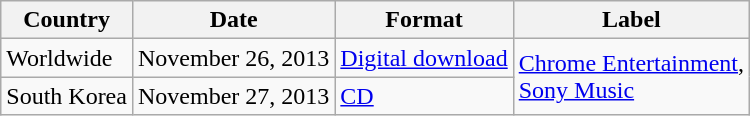<table class="wikitable plainrowheaders">
<tr>
<th scope="col">Country</th>
<th>Date</th>
<th>Format</th>
<th>Label</th>
</tr>
<tr>
<td>Worldwide</td>
<td rowspan="1">November 26, 2013</td>
<td><a href='#'>Digital download</a></td>
<td rowspan="2"><a href='#'>Chrome Entertainment</a>, <br><a href='#'>Sony Music</a></td>
</tr>
<tr>
<td>South Korea</td>
<td>November 27, 2013</td>
<td><a href='#'>CD</a></td>
</tr>
</table>
